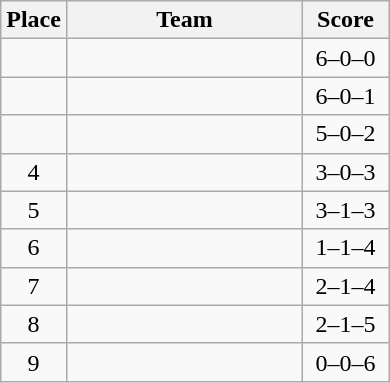<table class="wikitable" style="text-align:center;">
<tr>
<th width=30>Place</th>
<th width=150>Team</th>
<th width=50>Score</th>
</tr>
<tr>
<td></td>
<td align="left"></td>
<td>6–0–0</td>
</tr>
<tr>
<td></td>
<td align="left"></td>
<td>6–0–1</td>
</tr>
<tr>
<td></td>
<td align="left"></td>
<td>5–0–2</td>
</tr>
<tr>
<td>4</td>
<td align="left"></td>
<td>3–0–3</td>
</tr>
<tr>
<td>5</td>
<td align="left"></td>
<td>3–1–3</td>
</tr>
<tr>
<td>6</td>
<td align="left"></td>
<td>1–1–4</td>
</tr>
<tr>
<td>7</td>
<td align="left"></td>
<td>2–1–4</td>
</tr>
<tr>
<td>8</td>
<td align="left"></td>
<td>2–1–5</td>
</tr>
<tr>
<td>9</td>
<td align="left"></td>
<td>0–0–6</td>
</tr>
</table>
